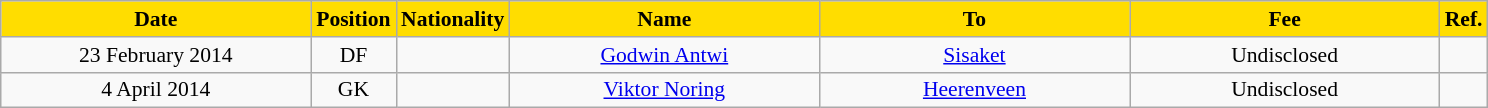<table class="wikitable"  style="text-align:center; font-size:90%; ">
<tr>
<th style="background:#FFDD00; color:black; width:200px;">Date</th>
<th style="background:#FFDD00; color:black; width:50px;">Position</th>
<th style="background:#FFDD00; color:black; width:50px;">Nationality</th>
<th style="background:#FFDD00; color:black; width:200px;">Name</th>
<th style="background:#FFDD00; color:black; width:200px;">To</th>
<th style="background:#FFDD00; color:black; width:200px;">Fee</th>
<th style="background:#FFDD00; color:black; width:25px;">Ref.</th>
</tr>
<tr>
<td>23 February 2014</td>
<td>DF</td>
<td></td>
<td><a href='#'>Godwin Antwi</a></td>
<td><a href='#'>Sisaket</a></td>
<td>Undisclosed</td>
<td></td>
</tr>
<tr>
<td>4 April 2014</td>
<td>GK</td>
<td></td>
<td><a href='#'>Viktor Noring</a></td>
<td><a href='#'>Heerenveen</a></td>
<td>Undisclosed</td>
<td></td>
</tr>
</table>
